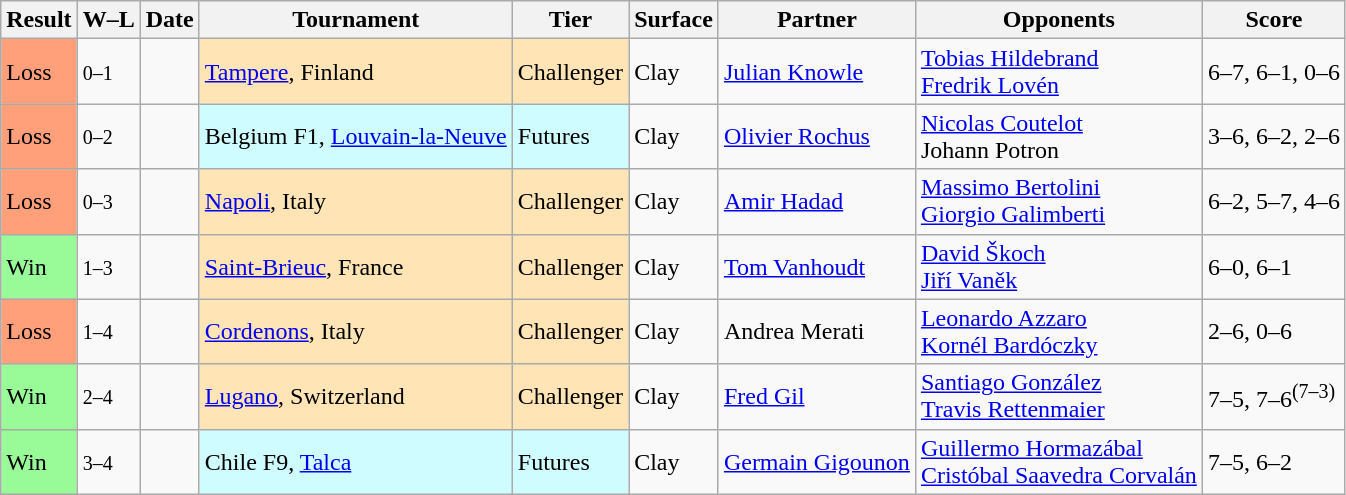<table class="sortable wikitable">
<tr>
<th>Result</th>
<th class="unsortable">W–L</th>
<th>Date</th>
<th>Tournament</th>
<th>Tier</th>
<th>Surface</th>
<th>Partner</th>
<th>Opponents</th>
<th class="unsortable">Score</th>
</tr>
<tr>
<td bgcolor=FFA07A>Loss</td>
<td><small>0–1</small></td>
<td></td>
<td style="background:moccasin;"><a href='#'>Tampere</a>, Finland</td>
<td style="background:moccasin;">Challenger</td>
<td>Clay</td>
<td> <a href='#'>Julian Knowle</a></td>
<td> <a href='#'>Tobias Hildebrand</a> <br>  <a href='#'>Fredrik Lovén</a></td>
<td>6–7, 6–1, 0–6</td>
</tr>
<tr>
<td bgcolor=FFA07A>Loss</td>
<td><small>0–2</small></td>
<td></td>
<td style="background:#cffcff;">Belgium F1, <a href='#'>Louvain-la-Neuve</a></td>
<td style="background:#cffcff;">Futures</td>
<td>Clay</td>
<td> <a href='#'>Olivier Rochus</a></td>
<td> <a href='#'>Nicolas Coutelot</a> <br>  Johann Potron</td>
<td>3–6, 6–2, 2–6</td>
</tr>
<tr>
<td bgcolor=FFA07A>Loss</td>
<td><small>0–3</small></td>
<td></td>
<td style="background:moccasin;"><a href='#'>Napoli</a>, Italy</td>
<td style="background:moccasin;">Challenger</td>
<td>Clay</td>
<td> <a href='#'>Amir Hadad</a></td>
<td> <a href='#'>Massimo Bertolini</a> <br>  <a href='#'>Giorgio Galimberti</a></td>
<td>6–2, 5–7, 4–6</td>
</tr>
<tr>
<td bgcolor=98FB98>Win</td>
<td><small>1–3</small></td>
<td></td>
<td style="background:moccasin;"><a href='#'>Saint-Brieuc</a>, France</td>
<td style="background:moccasin;">Challenger</td>
<td>Clay</td>
<td> <a href='#'>Tom Vanhoudt</a></td>
<td> <a href='#'>David Škoch</a> <br>  <a href='#'>Jiří Vaněk</a></td>
<td>6–0, 6–1</td>
</tr>
<tr>
<td bgcolor=FFA07A>Loss</td>
<td><small>1–4</small></td>
<td></td>
<td style="background:moccasin;"><a href='#'>Cordenons</a>, Italy</td>
<td style="background:moccasin;">Challenger</td>
<td>Clay</td>
<td> Andrea Merati</td>
<td> <a href='#'>Leonardo Azzaro</a> <br>  <a href='#'>Kornél Bardóczky</a></td>
<td>2–6, 0–6</td>
</tr>
<tr>
<td bgcolor=98FB98>Win</td>
<td><small>2–4</small></td>
<td></td>
<td style="background:moccasin;"><a href='#'>Lugano</a>, Switzerland</td>
<td style="background:moccasin;">Challenger</td>
<td>Clay</td>
<td> <a href='#'>Fred Gil</a></td>
<td> <a href='#'>Santiago González</a> <br>  <a href='#'>Travis Rettenmaier</a></td>
<td>7–5, 7–6<sup>(7–3)</sup></td>
</tr>
<tr>
<td bgcolor=98FB98>Win</td>
<td><small>3–4</small></td>
<td></td>
<td style="background:#cffcff;">Chile F9, <a href='#'>Talca</a></td>
<td style="background:#cffcff;">Futures</td>
<td>Clay</td>
<td> <a href='#'>Germain Gigounon</a></td>
<td> <a href='#'>Guillermo Hormazábal</a> <br>  <a href='#'>Cristóbal Saavedra Corvalán</a></td>
<td>7–5, 6–2</td>
</tr>
</table>
